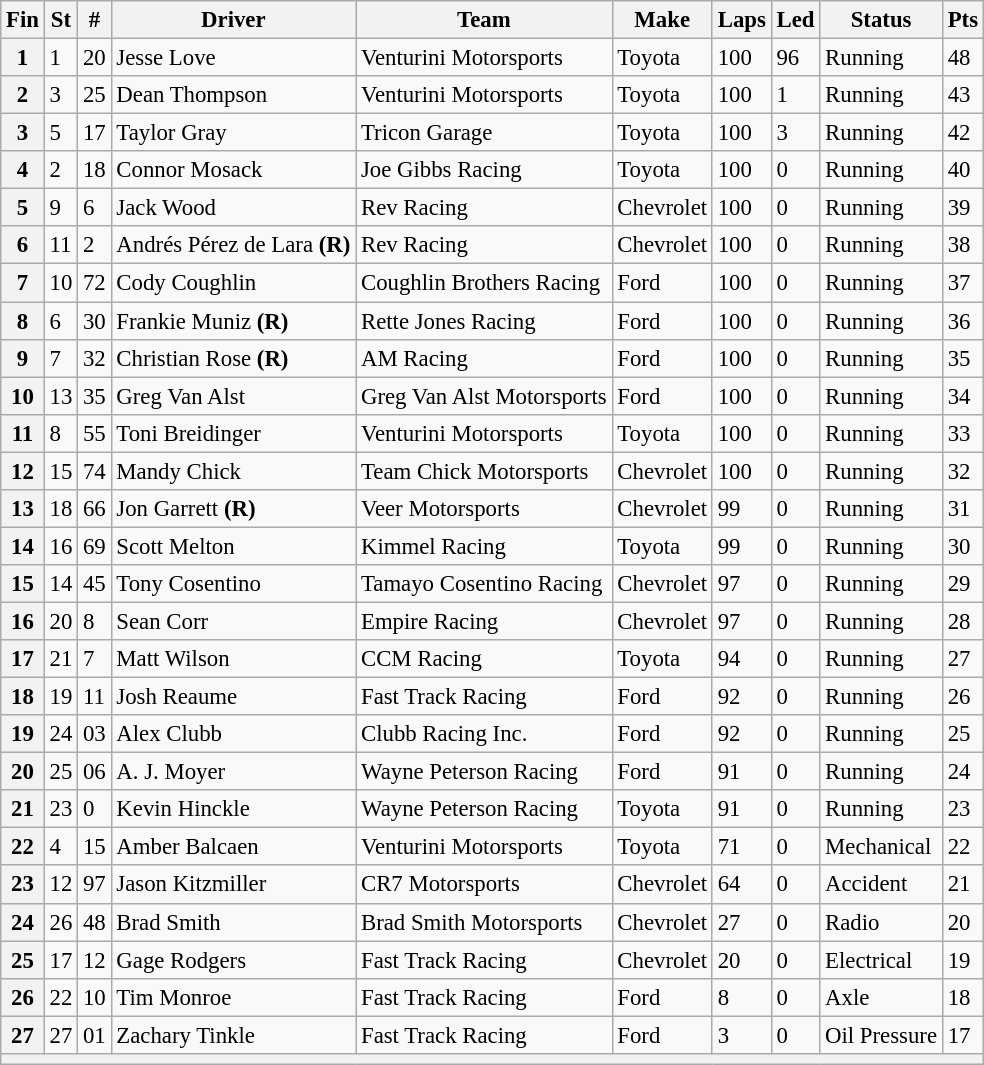<table class="wikitable" style="font-size:95%">
<tr>
<th>Fin</th>
<th>St</th>
<th>#</th>
<th>Driver</th>
<th>Team</th>
<th>Make</th>
<th>Laps</th>
<th>Led</th>
<th>Status</th>
<th>Pts</th>
</tr>
<tr>
<th>1</th>
<td>1</td>
<td>20</td>
<td>Jesse Love</td>
<td>Venturini Motorsports</td>
<td>Toyota</td>
<td>100</td>
<td>96</td>
<td>Running</td>
<td>48</td>
</tr>
<tr>
<th>2</th>
<td>3</td>
<td>25</td>
<td>Dean Thompson</td>
<td>Venturini Motorsports</td>
<td>Toyota</td>
<td>100</td>
<td>1</td>
<td>Running</td>
<td>43</td>
</tr>
<tr>
<th>3</th>
<td>5</td>
<td>17</td>
<td>Taylor Gray</td>
<td>Tricon Garage</td>
<td>Toyota</td>
<td>100</td>
<td>3</td>
<td>Running</td>
<td>42</td>
</tr>
<tr>
<th>4</th>
<td>2</td>
<td>18</td>
<td>Connor Mosack</td>
<td>Joe Gibbs Racing</td>
<td>Toyota</td>
<td>100</td>
<td>0</td>
<td>Running</td>
<td>40</td>
</tr>
<tr>
<th>5</th>
<td>9</td>
<td>6</td>
<td>Jack Wood</td>
<td>Rev Racing</td>
<td>Chevrolet</td>
<td>100</td>
<td>0</td>
<td>Running</td>
<td>39</td>
</tr>
<tr>
<th>6</th>
<td>11</td>
<td>2</td>
<td>Andrés Pérez de Lara <strong>(R)</strong></td>
<td>Rev Racing</td>
<td>Chevrolet</td>
<td>100</td>
<td>0</td>
<td>Running</td>
<td>38</td>
</tr>
<tr>
<th>7</th>
<td>10</td>
<td>72</td>
<td>Cody Coughlin</td>
<td>Coughlin Brothers Racing</td>
<td>Ford</td>
<td>100</td>
<td>0</td>
<td>Running</td>
<td>37</td>
</tr>
<tr>
<th>8</th>
<td>6</td>
<td>30</td>
<td>Frankie Muniz <strong>(R)</strong></td>
<td>Rette Jones Racing</td>
<td>Ford</td>
<td>100</td>
<td>0</td>
<td>Running</td>
<td>36</td>
</tr>
<tr>
<th>9</th>
<td>7</td>
<td>32</td>
<td>Christian Rose <strong>(R)</strong></td>
<td>AM Racing</td>
<td>Ford</td>
<td>100</td>
<td>0</td>
<td>Running</td>
<td>35</td>
</tr>
<tr>
<th>10</th>
<td>13</td>
<td>35</td>
<td>Greg Van Alst</td>
<td>Greg Van Alst Motorsports</td>
<td>Ford</td>
<td>100</td>
<td>0</td>
<td>Running</td>
<td>34</td>
</tr>
<tr>
<th>11</th>
<td>8</td>
<td>55</td>
<td>Toni Breidinger</td>
<td>Venturini Motorsports</td>
<td>Toyota</td>
<td>100</td>
<td>0</td>
<td>Running</td>
<td>33</td>
</tr>
<tr>
<th>12</th>
<td>15</td>
<td>74</td>
<td>Mandy Chick</td>
<td>Team Chick Motorsports</td>
<td>Chevrolet</td>
<td>100</td>
<td>0</td>
<td>Running</td>
<td>32</td>
</tr>
<tr>
<th>13</th>
<td>18</td>
<td>66</td>
<td>Jon Garrett <strong>(R)</strong></td>
<td>Veer Motorsports</td>
<td>Chevrolet</td>
<td>99</td>
<td>0</td>
<td>Running</td>
<td>31</td>
</tr>
<tr>
<th>14</th>
<td>16</td>
<td>69</td>
<td>Scott Melton</td>
<td>Kimmel Racing</td>
<td>Toyota</td>
<td>99</td>
<td>0</td>
<td>Running</td>
<td>30</td>
</tr>
<tr>
<th>15</th>
<td>14</td>
<td>45</td>
<td>Tony Cosentino</td>
<td>Tamayo Cosentino Racing</td>
<td>Chevrolet</td>
<td>97</td>
<td>0</td>
<td>Running</td>
<td>29</td>
</tr>
<tr>
<th>16</th>
<td>20</td>
<td>8</td>
<td>Sean Corr</td>
<td>Empire Racing</td>
<td>Chevrolet</td>
<td>97</td>
<td>0</td>
<td>Running</td>
<td>28</td>
</tr>
<tr>
<th>17</th>
<td>21</td>
<td>7</td>
<td>Matt Wilson</td>
<td>CCM Racing</td>
<td>Toyota</td>
<td>94</td>
<td>0</td>
<td>Running</td>
<td>27</td>
</tr>
<tr>
<th>18</th>
<td>19</td>
<td>11</td>
<td>Josh Reaume</td>
<td>Fast Track Racing</td>
<td>Ford</td>
<td>92</td>
<td>0</td>
<td>Running</td>
<td>26</td>
</tr>
<tr>
<th>19</th>
<td>24</td>
<td>03</td>
<td>Alex Clubb</td>
<td>Clubb Racing Inc.</td>
<td>Ford</td>
<td>92</td>
<td>0</td>
<td>Running</td>
<td>25</td>
</tr>
<tr>
<th>20</th>
<td>25</td>
<td>06</td>
<td>A. J. Moyer</td>
<td>Wayne Peterson Racing</td>
<td>Ford</td>
<td>91</td>
<td>0</td>
<td>Running</td>
<td>24</td>
</tr>
<tr>
<th>21</th>
<td>23</td>
<td>0</td>
<td>Kevin Hinckle</td>
<td>Wayne Peterson Racing</td>
<td>Toyota</td>
<td>91</td>
<td>0</td>
<td>Running</td>
<td>23</td>
</tr>
<tr>
<th>22</th>
<td>4</td>
<td>15</td>
<td>Amber Balcaen</td>
<td>Venturini Motorsports</td>
<td>Toyota</td>
<td>71</td>
<td>0</td>
<td>Mechanical</td>
<td>22</td>
</tr>
<tr>
<th>23</th>
<td>12</td>
<td>97</td>
<td>Jason Kitzmiller</td>
<td>CR7 Motorsports</td>
<td>Chevrolet</td>
<td>64</td>
<td>0</td>
<td>Accident</td>
<td>21</td>
</tr>
<tr>
<th>24</th>
<td>26</td>
<td>48</td>
<td>Brad Smith</td>
<td>Brad Smith Motorsports</td>
<td>Chevrolet</td>
<td>27</td>
<td>0</td>
<td>Radio</td>
<td>20</td>
</tr>
<tr>
<th>25</th>
<td>17</td>
<td>12</td>
<td>Gage Rodgers</td>
<td>Fast Track Racing</td>
<td>Chevrolet</td>
<td>20</td>
<td>0</td>
<td>Electrical</td>
<td>19</td>
</tr>
<tr>
<th>26</th>
<td>22</td>
<td>10</td>
<td>Tim Monroe</td>
<td>Fast Track Racing</td>
<td>Ford</td>
<td>8</td>
<td>0</td>
<td>Axle</td>
<td>18</td>
</tr>
<tr>
<th>27</th>
<td>27</td>
<td>01</td>
<td>Zachary Tinkle</td>
<td>Fast Track Racing</td>
<td>Ford</td>
<td>3</td>
<td>0</td>
<td>Oil Pressure</td>
<td>17</td>
</tr>
<tr>
<th colspan="10"></th>
</tr>
</table>
